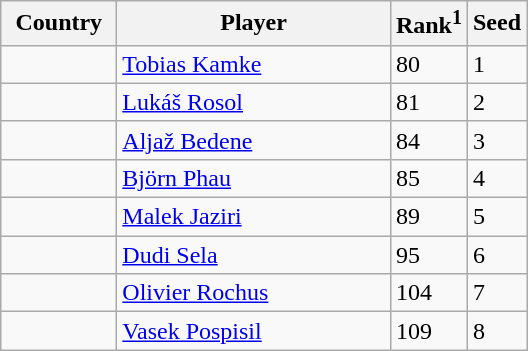<table class="sortable wikitable">
<tr>
<th width="70">Country</th>
<th width="175">Player</th>
<th>Rank<sup>1</sup></th>
<th>Seed</th>
</tr>
<tr>
<td></td>
<td><a href='#'>Tobias Kamke</a></td>
<td>80</td>
<td>1</td>
</tr>
<tr>
<td></td>
<td><a href='#'>Lukáš Rosol</a></td>
<td>81</td>
<td>2</td>
</tr>
<tr>
<td></td>
<td><a href='#'>Aljaž Bedene</a></td>
<td>84</td>
<td>3</td>
</tr>
<tr>
<td></td>
<td><a href='#'>Björn Phau</a></td>
<td>85</td>
<td>4</td>
</tr>
<tr>
<td></td>
<td><a href='#'>Malek Jaziri</a></td>
<td>89</td>
<td>5</td>
</tr>
<tr>
<td></td>
<td><a href='#'>Dudi Sela</a></td>
<td>95</td>
<td>6</td>
</tr>
<tr>
<td></td>
<td><a href='#'>Olivier Rochus</a></td>
<td>104</td>
<td>7</td>
</tr>
<tr>
<td></td>
<td><a href='#'>Vasek Pospisil</a></td>
<td>109</td>
<td>8</td>
</tr>
</table>
